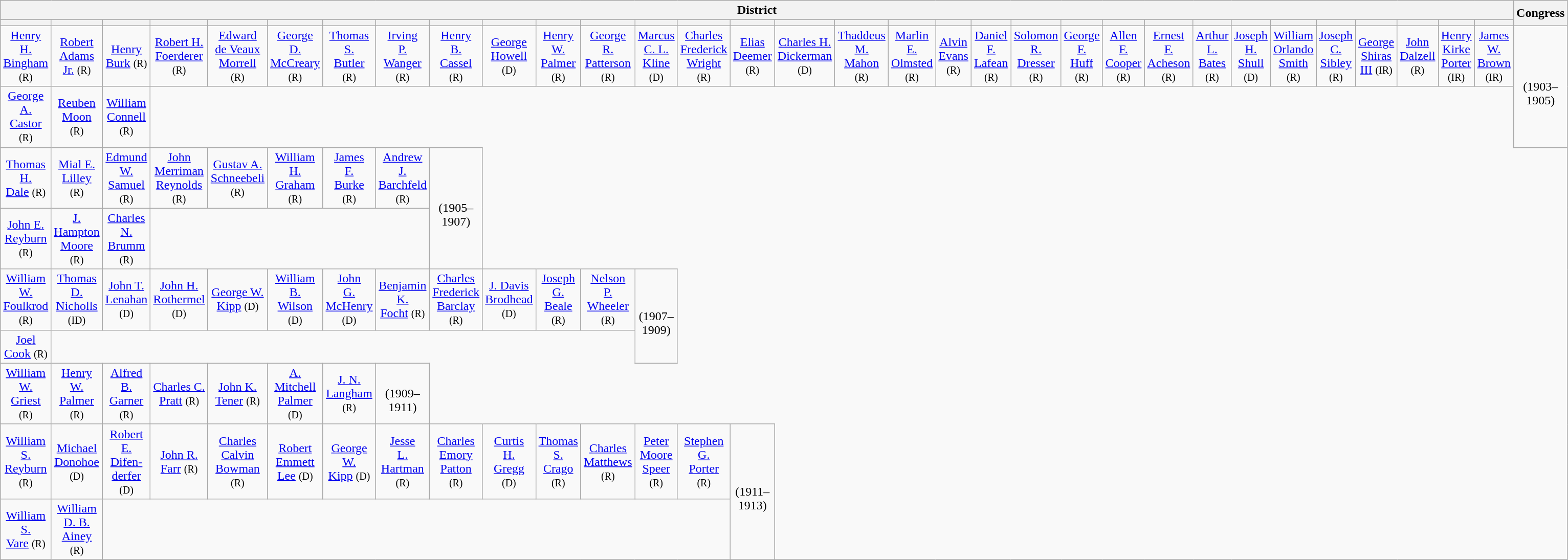<table class=wikitable style="text-align:center">
<tr>
<th colspan=32>District</th>
<th rowspan=2>Congress</th>
</tr>
<tr>
<th></th>
<th></th>
<th></th>
<th></th>
<th></th>
<th></th>
<th></th>
<th></th>
<th></th>
<th></th>
<th></th>
<th></th>
<th></th>
<th></th>
<th></th>
<th></th>
<th></th>
<th></th>
<th></th>
<th></th>
<th></th>
<th></th>
<th></th>
<th></th>
<th></th>
<th></th>
<th></th>
<th></th>
<th></th>
<th></th>
<th></th>
<th></th>
</tr>
<tr style="height:2em">
<td><a href='#'>Henry H.<br>Bingham</a><br><small>(R)</small></td>
<td><a href='#'>Robert<br>Adams<br>Jr.</a> <small>(R)</small></td>
<td><a href='#'>Henry<br>Burk</a> <small>(R)</small></td>
<td><a href='#'>Robert H.<br>Foerderer</a> <small>(R)</small></td>
<td><a href='#'>Edward<br>de Veaux<br>Morrell</a><br><small>(R)</small></td>
<td><a href='#'>George<br>D.<br>McCreary</a><br><small>(R)</small></td>
<td><a href='#'>Thomas<br>S.<br>Butler</a><br><small>(R)</small></td>
<td><a href='#'>Irving<br>P.<br>Wanger</a><br><small>(R)</small></td>
<td><a href='#'>Henry<br>B.<br>Cassel</a><br><small>(R)</small></td>
<td><a href='#'>George<br>Howell</a> <small>(D)</small></td>
<td><a href='#'>Henry W.<br>Palmer</a> <small>(R)</small></td>
<td><a href='#'>George R.<br>Patterson</a><br><small>(R)</small></td>
<td><a href='#'>Marcus<br>C. L.<br>Kline</a> <small>(D)</small></td>
<td><a href='#'>Charles<br>Frederick<br>Wright</a> <small>(R)</small></td>
<td><a href='#'>Elias<br>Deemer</a><br><small>(R)</small></td>
<td><a href='#'>Charles H.<br>Dickerman</a><br><small>(D)</small></td>
<td><a href='#'>Thaddeus<br>M.<br>Mahon</a><br><small>(R)</small></td>
<td><a href='#'>Marlin<br>E.<br>Olmsted</a><br><small>(R)</small></td>
<td><a href='#'>Alvin<br>Evans</a><br><small>(R)</small></td>
<td><a href='#'>Daniel<br>F.<br>Lafean</a><br><small>(R)</small></td>
<td><a href='#'>Solomon<br>R.<br>Dresser</a><br><small>(R)</small></td>
<td><a href='#'>George<br>F.<br>Huff</a><br><small>(R)</small></td>
<td><a href='#'>Allen<br>F.<br>Cooper</a><br><small>(R)</small></td>
<td><a href='#'>Ernest F.<br>Acheson</a><br><small>(R)</small></td>
<td><a href='#'>Arthur<br>L.<br>Bates</a><br><small>(R)</small></td>
<td><a href='#'>Joseph<br>H.<br>Shull</a> <small>(D)</small></td>
<td><a href='#'>William<br>Orlando<br>Smith</a> <small>(R)</small></td>
<td><a href='#'>Joseph<br>C.<br>Sibley</a><br><small>(R)</small></td>
<td><a href='#'>George<br>Shiras<br>III</a> <small>(IR)</small></td>
<td><a href='#'>John<br>Dalzell</a><br><small>(R)</small></td>
<td><a href='#'>Henry<br>Kirke<br>Porter</a><br><small>(IR)</small></td>
<td><a href='#'>James W.<br>Brown</a><br><small>(IR)</small></td>
<td rowspan=2><strong></strong><br>(1903–1905)</td>
</tr>
<tr style="height:2em">
<td><a href='#'>George<br>A.<br>Castor</a> <small>(R)</small></td>
<td><a href='#'>Reuben<br>Moon</a> <small>(R)</small></td>
<td><a href='#'>William<br>Connell</a> <small>(R)</small></td>
</tr>
<tr style="height:2em">
<td><a href='#'>Thomas H.<br>Dale</a> <small>(R)</small></td>
<td><a href='#'>Mial E.<br>Lilley</a> <small>(R)</small></td>
<td><a href='#'>Edmund W.<br>Samuel</a> <small>(R)</small></td>
<td><a href='#'>John<br>Merriman<br>Reynolds</a><br><small>(R)</small></td>
<td><a href='#'>Gustav A.<br>Schneebeli</a> <small>(R)</small></td>
<td><a href='#'>William<br>H.<br>Graham</a><br><small>(R)</small></td>
<td><a href='#'>James<br>F.<br>Burke</a><br><small>(R)</small></td>
<td><a href='#'>Andrew<br>J.<br>Barchfeld</a><br><small>(R)</small></td>
<td rowspan=2><strong></strong><br>(1905–1907)</td>
</tr>
<tr style="height:2em">
<td><a href='#'>John E.<br>Reyburn</a> <small>(R)</small></td>
<td><a href='#'>J.<br>Hampton<br>Moore</a><br><small>(R)</small></td>
<td><a href='#'>Charles N.<br>Brumm</a><br><small>(R)</small></td>
</tr>
<tr style="height:2em">
<td><a href='#'>William<br>W.<br>Foulkrod</a><br><small>(R)</small></td>
<td><a href='#'>Thomas<br>D.<br>Nicholls</a><br><small>(ID)</small></td>
<td><a href='#'>John T.<br>Lenahan</a> <small>(D)</small></td>
<td><a href='#'>John H.<br>Rothermel</a><br><small>(D)</small></td>
<td><a href='#'>George W.<br>Kipp</a> <small>(D)</small></td>
<td><a href='#'>William<br>B.<br>Wilson</a><br><small>(D)</small></td>
<td><a href='#'>John<br>G.<br>McHenry</a><br><small>(D)</small></td>
<td><a href='#'>Benjamin<br>K.<br>Focht</a> <small>(R)</small></td>
<td><a href='#'>Charles<br>Frederick<br>Barclay</a> <small>(R)</small></td>
<td><a href='#'>J. Davis<br>Brodhead</a> <small>(D)</small></td>
<td><a href='#'>Joseph G.<br>Beale</a> <small>(R)</small></td>
<td><a href='#'>Nelson<br>P.<br>Wheeler</a><br><small>(R)</small></td>
<td rowspan=2><strong></strong><br>(1907–1909)</td>
</tr>
<tr style="height:2em">
<td><a href='#'>Joel<br>Cook</a> <small>(R)</small></td>
</tr>
<tr style="height:2em">
<td><a href='#'>William<br>W.<br>Griest</a><br><small>(R)</small></td>
<td><a href='#'>Henry W.<br>Palmer</a> <small>(R)</small></td>
<td><a href='#'>Alfred B.<br>Garner</a> <small>(R)</small></td>
<td><a href='#'>Charles C.<br>Pratt</a> <small>(R)</small></td>
<td><a href='#'>John K.<br>Tener</a> <small>(R)</small></td>
<td><a href='#'>A. Mitchell<br>Palmer</a> <small>(D)</small></td>
<td><a href='#'>J. N.<br>Langham</a><br><small>(R)</small></td>
<td><strong></strong><br>(1909–1911)</td>
</tr>
<tr style="height:2em">
<td><a href='#'>William S.<br>Reyburn</a><br><small>(R)</small></td>
<td><a href='#'>Michael<br>Donohoe</a><br><small>(D)</small></td>
<td><a href='#'>Robert E.<br>Difen-<br>derfer</a><br><small>(D)</small></td>
<td><a href='#'>John R.<br>Farr</a> <small>(R)</small></td>
<td><a href='#'>Charles<br>Calvin<br>Bowman</a><br><small>(R)</small></td>
<td><a href='#'>Robert<br>Emmett<br>Lee</a> <small>(D)</small></td>
<td><a href='#'>George W.<br>Kipp</a> <small>(D)</small></td>
<td><a href='#'>Jesse<br>L.<br>Hartman</a><br><small>(R)</small></td>
<td><a href='#'>Charles<br>Emory<br>Patton</a><br><small>(R)</small></td>
<td><a href='#'>Curtis<br>H.<br>Gregg</a><br><small>(D)</small></td>
<td><a href='#'>Thomas<br>S.<br>Crago</a><br><small>(R)</small></td>
<td><a href='#'>Charles<br>Matthews</a><br><small>(R)</small></td>
<td><a href='#'>Peter<br>Moore<br>Speer</a><br><small>(R)</small></td>
<td><a href='#'>Stephen<br>G.<br>Porter</a><br><small>(R)</small></td>
<td rowspan=2><strong></strong><br>(1911–1913)</td>
</tr>
<tr style="height:2em">
<td><a href='#'>William S.<br>Vare</a> <small>(R)</small></td>
<td><a href='#'>William D. B.<br>Ainey</a> <small>(R)</small></td>
</tr>
</table>
